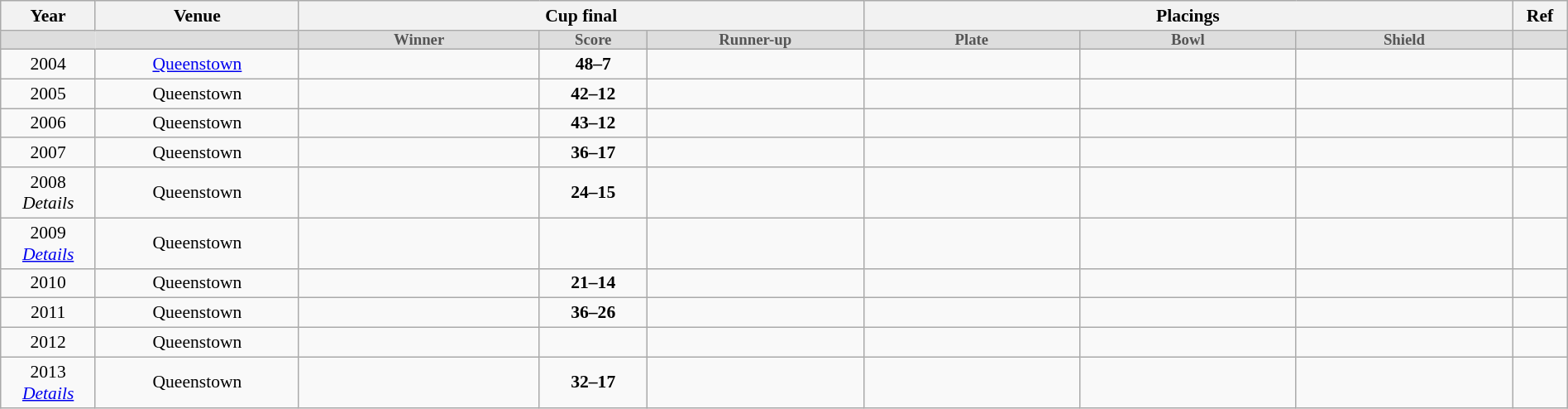<table class="wikitable" style="font-size:90%; width:100%; text-align:center;">
<tr>
<th>Year</th>
<th>Venue</th>
<th colspan=3>Cup final</th>
<th colspan=3>Placings</th>
<th style="padding:3px;">Ref</th>
</tr>
<tr bgcolor=#ddd style="line-height:9px; font-size:87%;">
<td style="width:3.5em; border-right:0px;"></td>
<td style="width:8.0em; border-left:0px; color:#555; "></td>
<td style="width:9.5em; font-weight:bold; color:#555;">Winner</td>
<td style="width:4.0em; font-weight:bold; color:#555;">Score</td>
<td style="width:8.5em; font-weight:bold; color:#555;">Runner-up</td>
<td style="width:8.5em; font-weight:bold; color:#555;">Plate</td>
<td style="width:8.5em; font-weight:bold; color:#555;">Bowl</td>
<td style="width:8.5em; font-weight:bold; color:#555;">Shield</td>
<td style="width:1.2em; font-weight:bold; color:#555;"></td>
</tr>
<tr>
<td>2004</td>
<td><a href='#'>Queenstown</a></td>
<td style="padding:2px"><strong><br></strong></td>
<td><strong>48–7</strong></td>
<td><br></td>
<td><br></td>
<td><br></td>
<td><br></td>
<td><br></td>
</tr>
<tr>
<td>2005</td>
<td>Queenstown</td>
<td><strong><br></strong></td>
<td><strong>42–12</strong></td>
<td><br></td>
<td><br></td>
<td><br></td>
<td><br></td>
<td></td>
</tr>
<tr>
<td>2006</td>
<td>Queenstown</td>
<td><strong><br></strong></td>
<td><strong>43–12</strong></td>
<td><br></td>
<td><br></td>
<td><br></td>
<td><br></td>
<td></td>
</tr>
<tr>
<td>2007</td>
<td>Queenstown</td>
<td><strong><br></strong></td>
<td><strong>36–17</strong></td>
<td><br></td>
<td style="padding:2px;"><br></td>
<td><br></td>
<td><br></td>
<td></td>
</tr>
<tr>
<td>2008<br><em>Details</em></td>
<td>Queenstown</td>
<td><strong><br></strong></td>
<td><strong>24–15</strong></td>
<td style="padding:2px;"><br></td>
<td><br></td>
<td><br></td>
<td><br></td>
<td></td>
</tr>
<tr>
<td>2009<br><em><a href='#'>Details</a></em></td>
<td>Queenstown</td>
<td style="padding:2px"><strong><br></strong></td>
<td><strong></strong></td>
<td style="padding:2px;"><br></td>
<td><br></td>
<td><br></td>
<td><br></td>
<td></td>
</tr>
<tr>
<td>2010</td>
<td>Queenstown</td>
<td><strong><br></strong></td>
<td><strong>21–14</strong></td>
<td><br></td>
<td><br></td>
<td><br></td>
<td></td>
<td></td>
</tr>
<tr>
<td>2011</td>
<td>Queenstown</td>
<td><strong><br></strong></td>
<td><strong>36–26</strong></td>
<td><br></td>
<td><br></td>
<td><br></td>
<td><br></td>
<td></td>
</tr>
<tr>
<td>2012</td>
<td>Queenstown</td>
<td><strong><br></strong></td>
<td><strong></strong></td>
<td><br></td>
<td><br></td>
<td><br></td>
<td><br></td>
<td></td>
</tr>
<tr>
<td>2013<br><em><a href='#'>Details</a></em></td>
<td>Queenstown</td>
<td><strong><br></strong></td>
<td><strong>32–17</strong></td>
<td><br></td>
<td><br></td>
<td><br></td>
<td style="padding:2px;"><br></td>
<td></td>
</tr>
</table>
